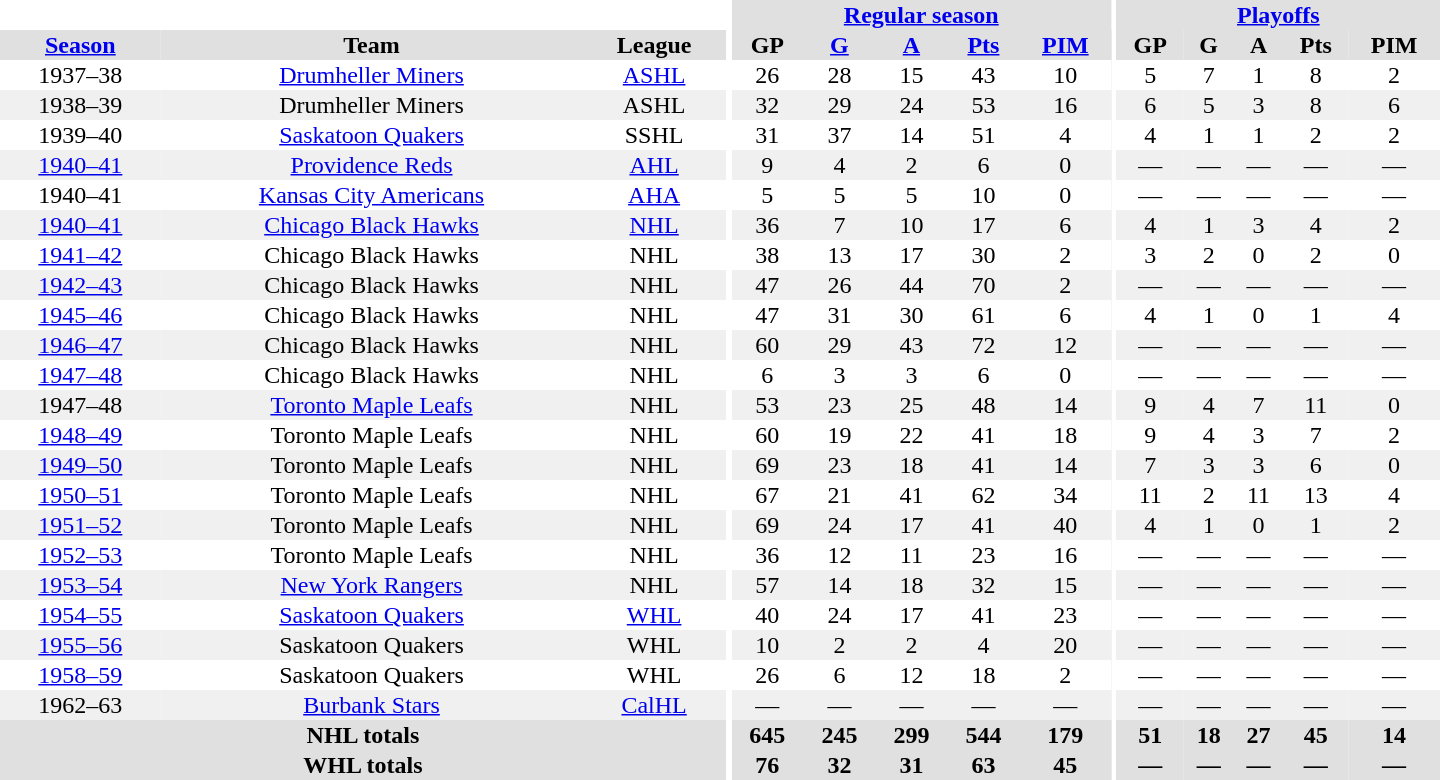<table border="0" cellpadding="1" cellspacing="0" style="text-align:center; width:60em">
<tr bgcolor="#e0e0e0">
<th colspan="3" bgcolor="#ffffff"></th>
<th rowspan="101" bgcolor="#ffffff"></th>
<th colspan="5"><a href='#'>Regular season</a></th>
<th rowspan="101" bgcolor="#ffffff"></th>
<th colspan="5"><a href='#'>Playoffs</a></th>
</tr>
<tr bgcolor="#e0e0e0">
<th><a href='#'>Season</a></th>
<th>Team</th>
<th>League</th>
<th>GP</th>
<th><a href='#'>G</a></th>
<th><a href='#'>A</a></th>
<th><a href='#'>Pts</a></th>
<th><a href='#'>PIM</a></th>
<th>GP</th>
<th>G</th>
<th>A</th>
<th>Pts</th>
<th>PIM</th>
</tr>
<tr>
<td>1937–38</td>
<td><a href='#'>Drumheller Miners</a></td>
<td><a href='#'>ASHL</a></td>
<td>26</td>
<td>28</td>
<td>15</td>
<td>43</td>
<td>10</td>
<td>5</td>
<td>7</td>
<td>1</td>
<td>8</td>
<td>2</td>
</tr>
<tr bgcolor="#f0f0f0">
<td>1938–39</td>
<td>Drumheller Miners</td>
<td>ASHL</td>
<td>32</td>
<td>29</td>
<td>24</td>
<td>53</td>
<td>16</td>
<td>6</td>
<td>5</td>
<td>3</td>
<td>8</td>
<td>6</td>
</tr>
<tr>
<td>1939–40</td>
<td><a href='#'>Saskatoon Quakers</a></td>
<td>SSHL</td>
<td>31</td>
<td>37</td>
<td>14</td>
<td>51</td>
<td>4</td>
<td>4</td>
<td>1</td>
<td>1</td>
<td>2</td>
<td>2</td>
</tr>
<tr bgcolor="#f0f0f0">
<td><a href='#'>1940–41</a></td>
<td><a href='#'>Providence Reds</a></td>
<td><a href='#'>AHL</a></td>
<td>9</td>
<td>4</td>
<td>2</td>
<td>6</td>
<td>0</td>
<td>—</td>
<td>—</td>
<td>—</td>
<td>—</td>
<td>—</td>
</tr>
<tr>
<td>1940–41</td>
<td><a href='#'>Kansas City Americans</a></td>
<td><a href='#'>AHA</a></td>
<td>5</td>
<td>5</td>
<td>5</td>
<td>10</td>
<td>0</td>
<td>—</td>
<td>—</td>
<td>—</td>
<td>—</td>
<td>—</td>
</tr>
<tr bgcolor="#f0f0f0">
<td><a href='#'>1940–41</a></td>
<td><a href='#'>Chicago Black Hawks</a></td>
<td><a href='#'>NHL</a></td>
<td>36</td>
<td>7</td>
<td>10</td>
<td>17</td>
<td>6</td>
<td>4</td>
<td>1</td>
<td>3</td>
<td>4</td>
<td>2</td>
</tr>
<tr>
<td><a href='#'>1941–42</a></td>
<td>Chicago Black Hawks</td>
<td>NHL</td>
<td>38</td>
<td>13</td>
<td>17</td>
<td>30</td>
<td>2</td>
<td>3</td>
<td>2</td>
<td>0</td>
<td>2</td>
<td>0</td>
</tr>
<tr bgcolor="#f0f0f0">
<td><a href='#'>1942–43</a></td>
<td>Chicago Black Hawks</td>
<td>NHL</td>
<td>47</td>
<td>26</td>
<td>44</td>
<td>70</td>
<td>2</td>
<td>—</td>
<td>—</td>
<td>—</td>
<td>—</td>
<td>—</td>
</tr>
<tr>
<td><a href='#'>1945–46</a></td>
<td>Chicago Black Hawks</td>
<td>NHL</td>
<td>47</td>
<td>31</td>
<td>30</td>
<td>61</td>
<td>6</td>
<td>4</td>
<td>1</td>
<td>0</td>
<td>1</td>
<td>4</td>
</tr>
<tr bgcolor="#f0f0f0">
<td><a href='#'>1946–47</a></td>
<td>Chicago Black Hawks</td>
<td>NHL</td>
<td>60</td>
<td>29</td>
<td>43</td>
<td>72</td>
<td>12</td>
<td>—</td>
<td>—</td>
<td>—</td>
<td>—</td>
<td>—</td>
</tr>
<tr>
<td><a href='#'>1947–48</a></td>
<td>Chicago Black Hawks</td>
<td>NHL</td>
<td>6</td>
<td>3</td>
<td>3</td>
<td>6</td>
<td>0</td>
<td>—</td>
<td>—</td>
<td>—</td>
<td>—</td>
<td>—</td>
</tr>
<tr bgcolor="#f0f0f0">
<td>1947–48</td>
<td><a href='#'>Toronto Maple Leafs</a></td>
<td>NHL</td>
<td>53</td>
<td>23</td>
<td>25</td>
<td>48</td>
<td>14</td>
<td>9</td>
<td>4</td>
<td>7</td>
<td>11</td>
<td>0</td>
</tr>
<tr>
<td><a href='#'>1948–49</a></td>
<td>Toronto Maple Leafs</td>
<td>NHL</td>
<td>60</td>
<td>19</td>
<td>22</td>
<td>41</td>
<td>18</td>
<td>9</td>
<td>4</td>
<td>3</td>
<td>7</td>
<td>2</td>
</tr>
<tr bgcolor="#f0f0f0">
<td><a href='#'>1949–50</a></td>
<td>Toronto Maple Leafs</td>
<td>NHL</td>
<td>69</td>
<td>23</td>
<td>18</td>
<td>41</td>
<td>14</td>
<td>7</td>
<td>3</td>
<td>3</td>
<td>6</td>
<td>0</td>
</tr>
<tr>
<td><a href='#'>1950–51</a></td>
<td>Toronto Maple Leafs</td>
<td>NHL</td>
<td>67</td>
<td>21</td>
<td>41</td>
<td>62</td>
<td>34</td>
<td>11</td>
<td>2</td>
<td>11</td>
<td>13</td>
<td>4</td>
</tr>
<tr bgcolor="#f0f0f0">
<td><a href='#'>1951–52</a></td>
<td>Toronto Maple Leafs</td>
<td>NHL</td>
<td>69</td>
<td>24</td>
<td>17</td>
<td>41</td>
<td>40</td>
<td>4</td>
<td>1</td>
<td>0</td>
<td>1</td>
<td>2</td>
</tr>
<tr>
<td><a href='#'>1952–53</a></td>
<td>Toronto Maple Leafs</td>
<td>NHL</td>
<td>36</td>
<td>12</td>
<td>11</td>
<td>23</td>
<td>16</td>
<td>—</td>
<td>—</td>
<td>—</td>
<td>—</td>
<td>—</td>
</tr>
<tr bgcolor="#f0f0f0">
<td><a href='#'>1953–54</a></td>
<td><a href='#'>New York Rangers</a></td>
<td>NHL</td>
<td>57</td>
<td>14</td>
<td>18</td>
<td>32</td>
<td>15</td>
<td>—</td>
<td>—</td>
<td>—</td>
<td>—</td>
<td>—</td>
</tr>
<tr>
<td><a href='#'>1954–55</a></td>
<td><a href='#'>Saskatoon Quakers</a></td>
<td><a href='#'>WHL</a></td>
<td>40</td>
<td>24</td>
<td>17</td>
<td>41</td>
<td>23</td>
<td>—</td>
<td>—</td>
<td>—</td>
<td>—</td>
<td>—</td>
</tr>
<tr bgcolor="#f0f0f0">
<td><a href='#'>1955–56</a></td>
<td>Saskatoon Quakers</td>
<td>WHL</td>
<td>10</td>
<td>2</td>
<td>2</td>
<td>4</td>
<td>20</td>
<td>—</td>
<td>—</td>
<td>—</td>
<td>—</td>
<td>—</td>
</tr>
<tr>
<td><a href='#'>1958–59</a></td>
<td>Saskatoon Quakers</td>
<td>WHL</td>
<td>26</td>
<td>6</td>
<td>12</td>
<td>18</td>
<td>2</td>
<td>—</td>
<td>—</td>
<td>—</td>
<td>—</td>
<td>—</td>
</tr>
<tr bgcolor="#f0f0f0">
<td>1962–63</td>
<td><a href='#'>Burbank Stars</a></td>
<td><a href='#'>CalHL</a></td>
<td>—</td>
<td>—</td>
<td>—</td>
<td>—</td>
<td>—</td>
<td>—</td>
<td>—</td>
<td>—</td>
<td>—</td>
<td>—</td>
</tr>
<tr bgcolor="#e0e0e0">
<th colspan="3">NHL totals</th>
<th>645</th>
<th>245</th>
<th>299</th>
<th>544</th>
<th>179</th>
<th>51</th>
<th>18</th>
<th>27</th>
<th>45</th>
<th>14</th>
</tr>
<tr bgcolor="#e0e0e0">
<th colspan="3">WHL totals</th>
<th>76</th>
<th>32</th>
<th>31</th>
<th>63</th>
<th>45</th>
<th>—</th>
<th>—</th>
<th>—</th>
<th>—</th>
<th>—</th>
</tr>
</table>
